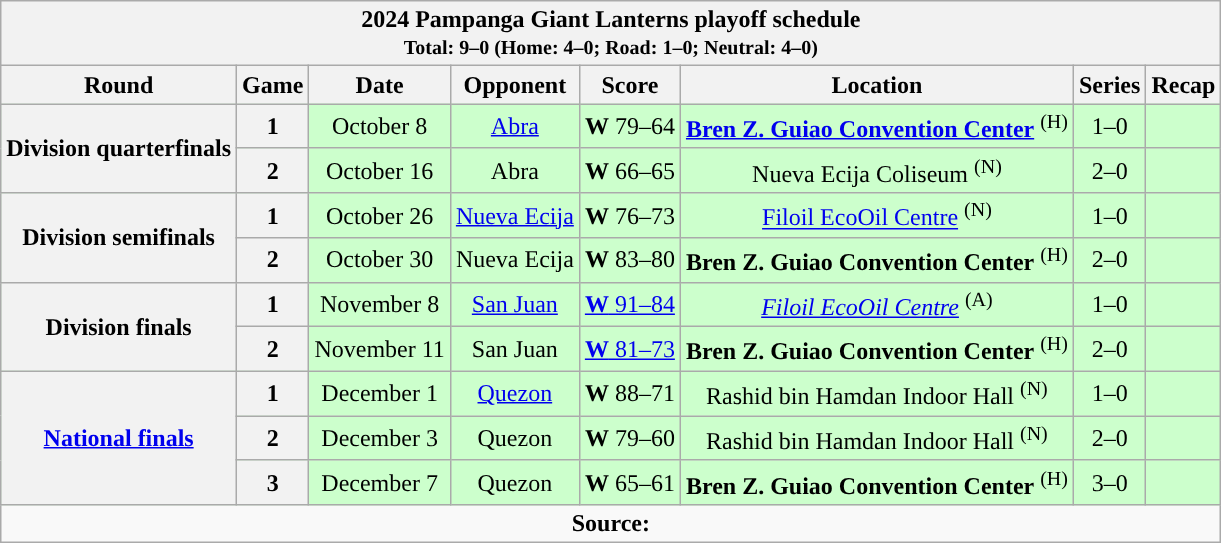<table class="wikitable" style="text-align:center">
<tr>
<th colspan=8>2024 Pampanga Giant Lanterns playoff schedule <br> <small> Total: 9–0 (Home: 4–0; Road: 1–0; Neutral: 4–0) </small></th>
</tr>
<tr>
<th>Round</th>
<th>Game</th>
<th>Date</th>
<th>Opponent</th>
<th>Score</th>
<th>Location</th>
<th>Series</th>
<th>Recap<br></th>
</tr>
<tr style="background:#cfc">
<th rowspan=2>Division quarterfinals</th>
<th>1</th>
<td>October 8</td>
<td><a href='#'>Abra</a></td>
<td><strong>W</strong> 79–64</td>
<td><strong><a href='#'>Bren Z. Guiao Convention Center</a></strong> <sup>(H)</sup></td>
<td>1–0</td>
<td></td>
</tr>
<tr style="background:#cfc">
<th>2</th>
<td>October 16</td>
<td>Abra</td>
<td><strong>W</strong> 66–65</td>
<td>Nueva Ecija Coliseum <sup>(N)</sup></td>
<td>2–0</td>
<td><br></td>
</tr>
<tr style="background:#cfc">
<th rowspan=2>Division semifinals</th>
<th>1</th>
<td>October 26</td>
<td><a href='#'>Nueva Ecija</a></td>
<td><strong>W</strong> 76–73</td>
<td><a href='#'>Filoil EcoOil Centre</a> <sup>(N)</sup></td>
<td>1–0</td>
<td></td>
</tr>
<tr style="background:#cfc">
<th>2</th>
<td>October 30</td>
<td>Nueva Ecija</td>
<td><strong>W</strong> 83–80</td>
<td><strong>Bren Z. Guiao Convention Center</strong> <sup>(H)</sup></td>
<td>2–0</td>
<td><br></td>
</tr>
<tr style="background:#cfc">
<th rowspan=2>Division finals</th>
<th>1</th>
<td>November 8</td>
<td><a href='#'>San Juan</a></td>
<td><a href='#'><strong>W</strong> 91–84</a></td>
<td><em><a href='#'>Filoil EcoOil Centre</a></em> <sup>(A)</sup></td>
<td>1–0</td>
<td></td>
</tr>
<tr style="background:#cfc">
<th>2</th>
<td>November 11</td>
<td>San Juan</td>
<td><a href='#'><strong>W</strong> 81–73</a></td>
<td><strong>Bren Z. Guiao Convention Center</strong> <sup>(H)</sup></td>
<td>2–0</td>
<td><br></td>
</tr>
<tr style="background:#cfc">
<th rowspan=3><a href='#'>National finals</a></th>
<th>1</th>
<td>December 1</td>
<td><a href='#'>Quezon</a></td>
<td><strong>W</strong> 88–71</td>
<td> Rashid bin Hamdan Indoor Hall <sup>(N)</sup></td>
<td>1–0</td>
<td></td>
</tr>
<tr style="background:#cfc">
<th>2</th>
<td>December 3</td>
<td>Quezon</td>
<td><strong>W</strong> 79–60</td>
<td> Rashid bin Hamdan Indoor Hall <sup>(N)</sup></td>
<td>2–0</td>
<td></td>
</tr>
<tr style="background:#cfc">
<th>3</th>
<td>December 7</td>
<td>Quezon</td>
<td><strong>W</strong> 65–61</td>
<td><strong>Bren Z. Guiao Convention Center</strong> <sup>(H)</sup></td>
<td>3–0</td>
<td></td>
</tr>
<tr>
<td colspan=8 align=center><strong>Source: </strong></td>
</tr>
</table>
